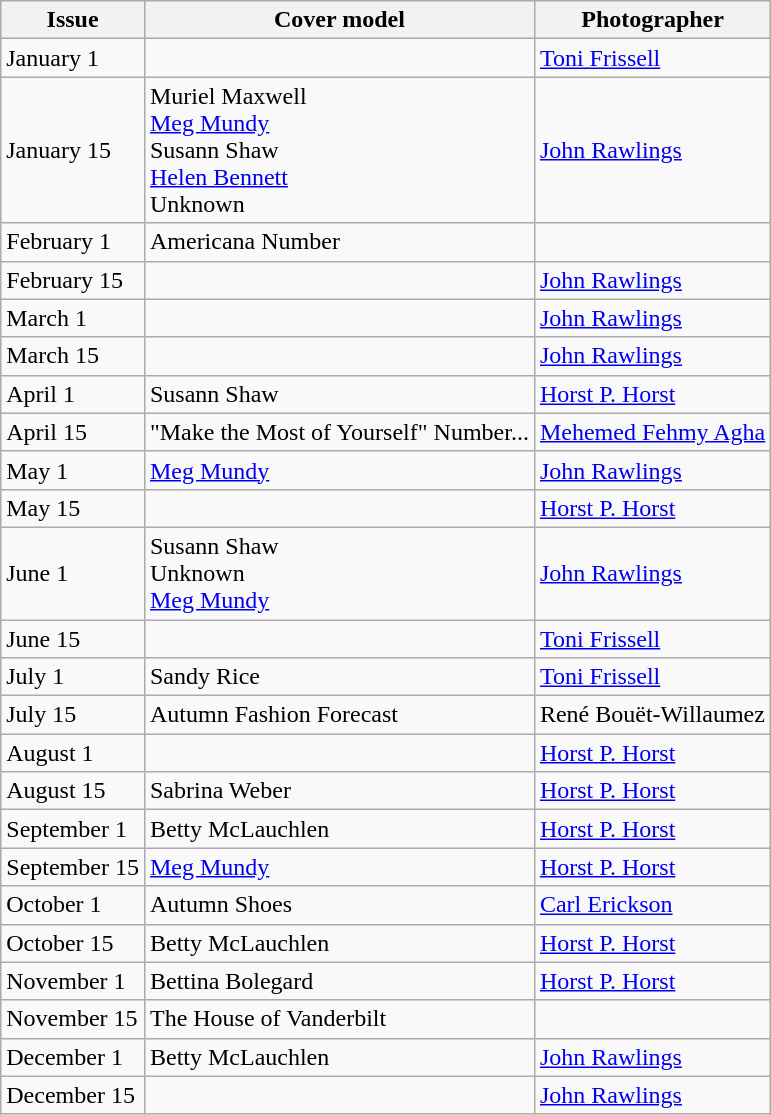<table class="sortable wikitable">
<tr>
<th>Issue</th>
<th>Cover model</th>
<th>Photographer</th>
</tr>
<tr>
<td>January 1</td>
<td></td>
<td><a href='#'>Toni Frissell</a></td>
</tr>
<tr>
<td>January 15</td>
<td>Muriel Maxwell <br><a href='#'>Meg Mundy</a><br>Susann Shaw<br> <a href='#'>Helen Bennett</a><br>Unknown</td>
<td><a href='#'>John Rawlings</a></td>
</tr>
<tr>
<td>February 1</td>
<td>Americana Number</td>
<td></td>
</tr>
<tr>
<td>February 15</td>
<td></td>
<td><a href='#'>John Rawlings</a></td>
</tr>
<tr>
<td>March 1</td>
<td></td>
<td><a href='#'>John Rawlings</a></td>
</tr>
<tr>
<td>March 15</td>
<td></td>
<td><a href='#'>John Rawlings</a></td>
</tr>
<tr>
<td>April 1</td>
<td>Susann Shaw</td>
<td><a href='#'>Horst P. Horst</a></td>
</tr>
<tr>
<td>April 15</td>
<td>"Make the Most of Yourself" Number...</td>
<td><a href='#'>Mehemed Fehmy Agha</a></td>
</tr>
<tr>
<td>May 1</td>
<td><a href='#'>Meg Mundy</a></td>
<td><a href='#'>John Rawlings</a></td>
</tr>
<tr>
<td>May 15</td>
<td></td>
<td><a href='#'>Horst P. Horst</a></td>
</tr>
<tr>
<td>June 1</td>
<td>Susann Shaw<br>Unknown<br><a href='#'>Meg Mundy</a></td>
<td><a href='#'>John Rawlings</a></td>
</tr>
<tr>
<td>June 15</td>
<td></td>
<td><a href='#'>Toni Frissell</a></td>
</tr>
<tr>
<td>July 1</td>
<td>Sandy Rice</td>
<td><a href='#'>Toni Frissell</a></td>
</tr>
<tr>
<td>July 15</td>
<td>Autumn Fashion Forecast</td>
<td>René Bouët-Willaumez</td>
</tr>
<tr>
<td>August 1</td>
<td></td>
<td><a href='#'>Horst P. Horst</a></td>
</tr>
<tr>
<td>August 15</td>
<td>Sabrina Weber</td>
<td><a href='#'>Horst P. Horst</a></td>
</tr>
<tr>
<td>September 1</td>
<td>Betty McLauchlen</td>
<td><a href='#'>Horst P. Horst</a></td>
</tr>
<tr>
<td>September 15</td>
<td><a href='#'>Meg Mundy</a></td>
<td><a href='#'>Horst P. Horst</a></td>
</tr>
<tr>
<td>October 1</td>
<td>Autumn Shoes</td>
<td><a href='#'>Carl Erickson</a></td>
</tr>
<tr>
<td>October 15</td>
<td>Betty McLauchlen</td>
<td><a href='#'>Horst P. Horst</a></td>
</tr>
<tr>
<td>November 1</td>
<td>Bettina Bolegard</td>
<td><a href='#'>Horst P. Horst</a></td>
</tr>
<tr>
<td>November 15</td>
<td>The House of Vanderbilt</td>
<td></td>
</tr>
<tr>
<td>December 1</td>
<td>Betty McLauchlen</td>
<td><a href='#'>John Rawlings</a></td>
</tr>
<tr>
<td>December 15</td>
<td></td>
<td><a href='#'>John Rawlings</a></td>
</tr>
</table>
